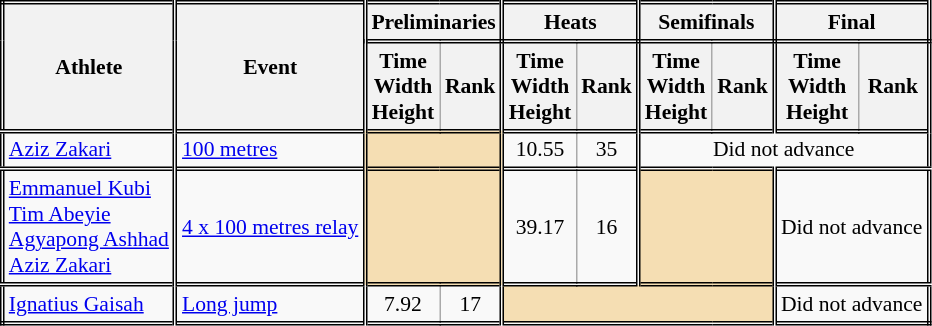<table class=wikitable style="font-size:90%; border: double;">
<tr>
<th rowspan="2" style="border-right:double">Athlete</th>
<th rowspan="2" style="border-right:double">Event</th>
<th colspan="2" style="border-right:double; border-bottom:double;">Preliminaries</th>
<th colspan="2" style="border-right:double; border-bottom:double;">Heats</th>
<th colspan="2" style="border-right:double; border-bottom:double;">Semifinals</th>
<th colspan="2" style="border-right:double; border-bottom:double;">Final</th>
</tr>
<tr>
<th>Time<br>Width<br>Height</th>
<th style="border-right:double">Rank</th>
<th>Time<br>Width<br>Height</th>
<th style="border-right:double">Rank</th>
<th>Time<br>Width<br>Height</th>
<th style="border-right:double">Rank</th>
<th>Time<br>Width<br>Height</th>
<th style="border-right:double">Rank</th>
</tr>
<tr style="border-top: double;">
<td style="border-right:double"><a href='#'>Aziz Zakari</a></td>
<td style="border-right:double"><a href='#'>100 metres</a></td>
<td style="border-right:double" colspan= 2 bgcolor="wheat"></td>
<td align=center>10.55</td>
<td align=center style="border-right:double">35</td>
<td colspan="4" align=center>Did not advance</td>
</tr>
<tr style="border-top: double;">
<td style="border-right:double"><a href='#'>Emmanuel Kubi</a><br><a href='#'>Tim Abeyie</a><br><a href='#'>Agyapong Ashhad</a><br><a href='#'>Aziz Zakari</a><br></td>
<td style="border-right:double"><a href='#'>4 x 100 metres relay</a></td>
<td style="border-right:double" colspan= 2 bgcolor="wheat"></td>
<td align=center>39.17</td>
<td align=center style="border-right:double">16</td>
<td style="border-right:double" colspan= 2 bgcolor="wheat"></td>
<td colspan="2" align=center>Did not advance</td>
</tr>
<tr style="border-top: double;">
<td style="border-right:double"><a href='#'>Ignatius Gaisah</a></td>
<td style="border-right:double"><a href='#'>Long jump</a></td>
<td align=center>7.92</td>
<td align=center style="border-right:double">17</td>
<td style="border-right:double" colspan= 4 bgcolor="wheat"></td>
<td colspan="2" align=center>Did not advance</td>
</tr>
</table>
